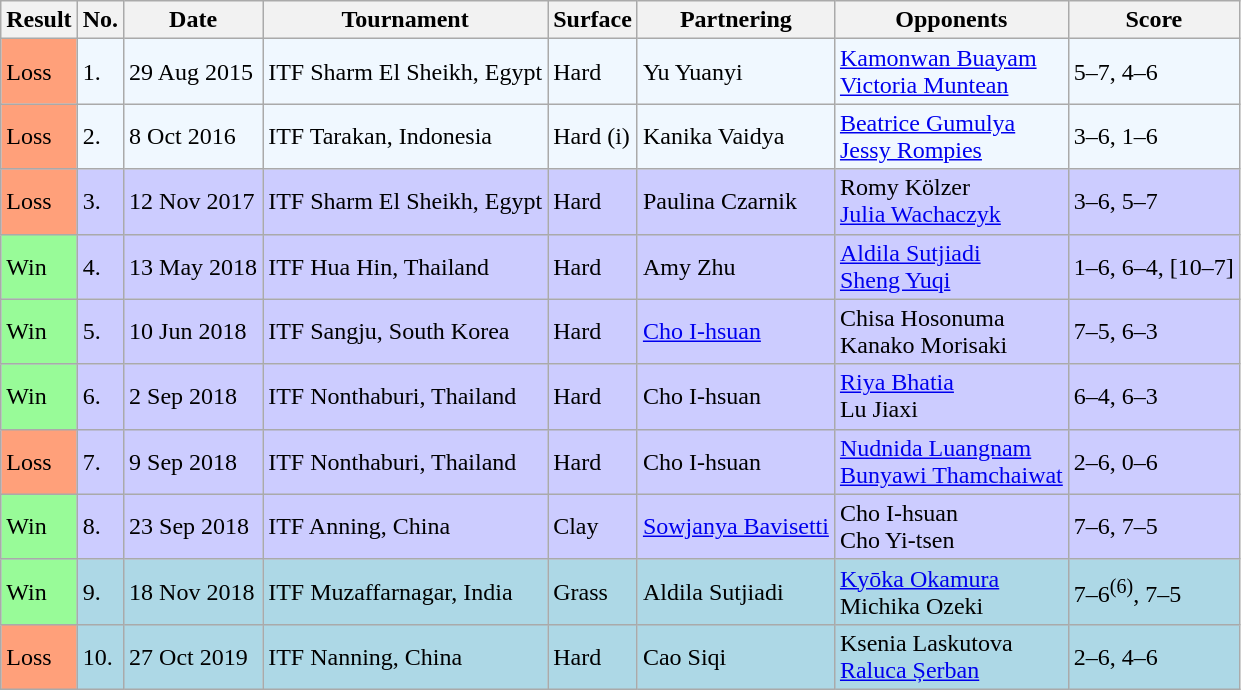<table class="sortable wikitable">
<tr>
<th>Result</th>
<th>No.</th>
<th>Date</th>
<th>Tournament</th>
<th>Surface</th>
<th>Partnering</th>
<th>Opponents</th>
<th class="unsortable">Score</th>
</tr>
<tr style="background:#f0f8ff;">
<td bgcolor="FFA07A">Loss</td>
<td>1.</td>
<td>29 Aug 2015</td>
<td>ITF Sharm El Sheikh, Egypt</td>
<td>Hard</td>
<td> Yu Yuanyi</td>
<td> <a href='#'>Kamonwan Buayam</a> <br>  <a href='#'>Victoria Muntean</a></td>
<td>5–7, 4–6</td>
</tr>
<tr style="background:#f0f8ff;">
<td bgcolor="FFA07A">Loss</td>
<td>2.</td>
<td>8 Oct 2016</td>
<td>ITF Tarakan, Indonesia</td>
<td>Hard (i)</td>
<td> Kanika Vaidya</td>
<td> <a href='#'>Beatrice Gumulya</a> <br>  <a href='#'>Jessy Rompies</a></td>
<td>3–6, 1–6</td>
</tr>
<tr style="background:#ccf;">
<td bgcolor="FFA07A">Loss</td>
<td>3.</td>
<td>12 Nov 2017</td>
<td>ITF Sharm El Sheikh, Egypt</td>
<td>Hard</td>
<td> Paulina Czarnik</td>
<td> Romy Kölzer <br>  <a href='#'>Julia Wachaczyk</a></td>
<td>3–6, 5–7</td>
</tr>
<tr style="background:#ccf;">
<td style="background:#98fb98;">Win</td>
<td>4.</td>
<td>13 May 2018</td>
<td>ITF Hua Hin, Thailand</td>
<td>Hard</td>
<td> Amy Zhu</td>
<td> <a href='#'>Aldila Sutjiadi</a> <br>  <a href='#'>Sheng Yuqi</a></td>
<td>1–6, 6–4, [10–7]</td>
</tr>
<tr style="background:#ccf;">
<td style="background:#98fb98;">Win</td>
<td>5.</td>
<td>10 Jun 2018</td>
<td>ITF Sangju, South Korea</td>
<td>Hard</td>
<td> <a href='#'>Cho I-hsuan</a></td>
<td> Chisa Hosonuma <br>  Kanako Morisaki</td>
<td>7–5, 6–3</td>
</tr>
<tr style="background:#ccf;">
<td style="background:#98fb98;">Win</td>
<td>6.</td>
<td>2 Sep 2018</td>
<td>ITF Nonthaburi, Thailand</td>
<td>Hard</td>
<td> Cho I-hsuan</td>
<td> <a href='#'>Riya Bhatia</a> <br>  Lu Jiaxi</td>
<td>6–4, 6–3</td>
</tr>
<tr style="background:#ccf;">
<td bgcolor="FFA07A">Loss</td>
<td>7.</td>
<td>9 Sep 2018</td>
<td>ITF Nonthaburi, Thailand</td>
<td>Hard</td>
<td> Cho I-hsuan</td>
<td> <a href='#'>Nudnida Luangnam</a> <br>  <a href='#'>Bunyawi Thamchaiwat</a></td>
<td>2–6, 0–6</td>
</tr>
<tr style="background:#ccf;">
<td style="background:#98fb98;">Win</td>
<td>8.</td>
<td>23 Sep 2018</td>
<td>ITF Anning, China</td>
<td>Clay</td>
<td> <a href='#'>Sowjanya Bavisetti</a></td>
<td> Cho I-hsuan <br>  Cho Yi-tsen</td>
<td>7–6, 7–5</td>
</tr>
<tr style="background:lightblue;">
<td style="background:#98fb98;">Win</td>
<td>9.</td>
<td>18 Nov 2018</td>
<td>ITF Muzaffarnagar, India</td>
<td>Grass</td>
<td> Aldila Sutjiadi</td>
<td> <a href='#'>Kyōka Okamura</a> <br>  Michika Ozeki</td>
<td>7–6<sup>(6)</sup>, 7–5</td>
</tr>
<tr style="background:lightblue;">
<td bgcolor="FFA07A">Loss</td>
<td>10.</td>
<td>27 Oct 2019</td>
<td>ITF Nanning, China</td>
<td>Hard</td>
<td> Cao Siqi</td>
<td> Ksenia Laskutova <br>  <a href='#'>Raluca Șerban</a></td>
<td>2–6, 4–6</td>
</tr>
</table>
